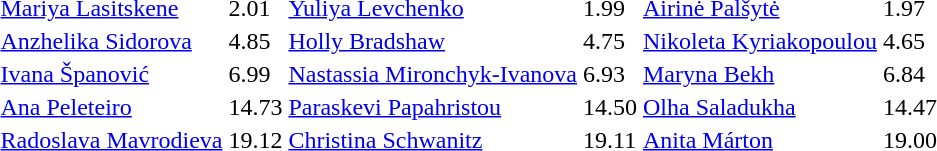<table>
<tr>
<td></td>
<td><a href='#'>Mariya Lasitskene</a><br></td>
<td>2.01 </td>
<td><a href='#'>Yuliya Levchenko</a><br></td>
<td>1.99</td>
<td><a href='#'>Airinė Palšytė</a><br></td>
<td>1.97</td>
</tr>
<tr>
<td></td>
<td><a href='#'>Anzhelika Sidorova</a><br></td>
<td>4.85</td>
<td><a href='#'>Holly Bradshaw</a><br></td>
<td>4.75</td>
<td><a href='#'>Nikoleta Kyriakopoulou</a><br></td>
<td>4.65</td>
</tr>
<tr>
<td></td>
<td><a href='#'>Ivana Španović</a><br></td>
<td>6.99 </td>
<td><a href='#'>Nastassia Mironchyk-Ivanova</a><br></td>
<td>6.93 </td>
<td><a href='#'>Maryna Bekh</a><br></td>
<td>6.84</td>
</tr>
<tr>
<td></td>
<td><a href='#'>Ana Peleteiro</a><br></td>
<td>14.73 </td>
<td><a href='#'>Paraskevi Papahristou</a><br></td>
<td>14.50 </td>
<td><a href='#'>Olha Saladukha</a><br></td>
<td>14.47 </td>
</tr>
<tr>
<td></td>
<td><a href='#'>Radoslava Mavrodieva</a><br></td>
<td>19.12 </td>
<td><a href='#'>Christina Schwanitz</a><br></td>
<td>19.11</td>
<td><a href='#'>Anita Márton</a><br></td>
<td>19.00 </td>
</tr>
</table>
